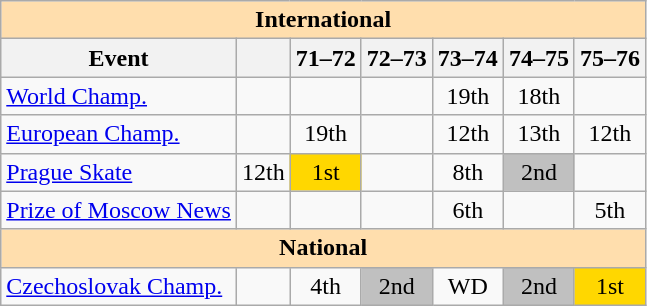<table class="wikitable" style="text-align:center">
<tr>
<th style="background-color: #ffdead; " colspan=7 align=center>International</th>
</tr>
<tr>
<th>Event</th>
<th></th>
<th>71–72</th>
<th>72–73</th>
<th>73–74</th>
<th>74–75</th>
<th>75–76</th>
</tr>
<tr>
<td align=left><a href='#'>World Champ.</a></td>
<td></td>
<td></td>
<td></td>
<td>19th</td>
<td>18th</td>
<td></td>
</tr>
<tr>
<td align=left><a href='#'>European Champ.</a></td>
<td></td>
<td>19th</td>
<td></td>
<td>12th</td>
<td>13th</td>
<td>12th</td>
</tr>
<tr>
<td align=left><a href='#'>Prague Skate</a></td>
<td>12th</td>
<td bgcolor=gold>1st</td>
<td></td>
<td>8th</td>
<td bgcolor=silver>2nd</td>
<td></td>
</tr>
<tr>
<td align=left><a href='#'>Prize of Moscow News</a></td>
<td></td>
<td></td>
<td></td>
<td>6th</td>
<td></td>
<td>5th</td>
</tr>
<tr>
<th style="background-color: #ffdead; " colspan=7 align=center>National</th>
</tr>
<tr>
<td align=left><a href='#'>Czechoslovak Champ.</a></td>
<td></td>
<td>4th</td>
<td bgcolor=silver>2nd</td>
<td>WD</td>
<td bgcolor=silver>2nd</td>
<td bgcolor=gold>1st</td>
</tr>
</table>
